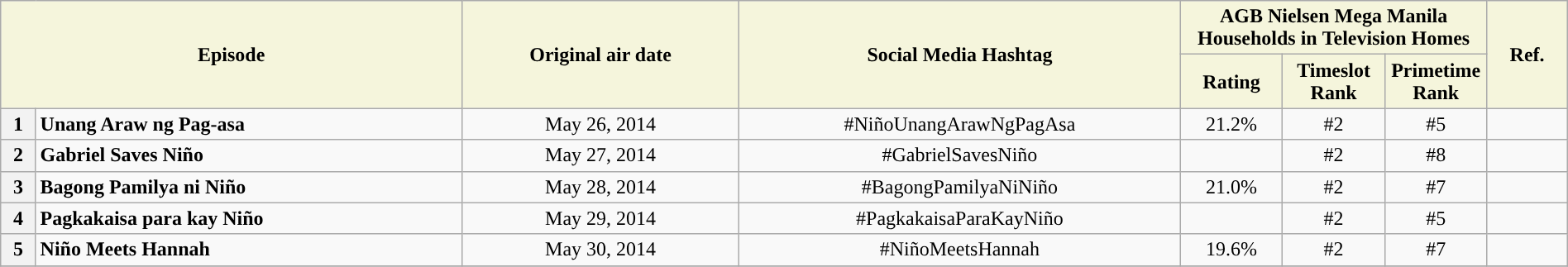<table class="wikitable" style="text-align:center; font-size:100%; line-height:18px;"  width="100%">
<tr>
<th colspan="2" rowspan="2" style="background-color:#F5F5DC; color:#000000;">Episode</th>
<th style="background:#F5F5DC; color:black" rowspan="2">Original air date</th>
<th style="background:#F5F5DC; color:black" rowspan="2">Social Media Hashtag</th>
<th style="background-color:#F5F5DC; color:#000000;" colspan="3">AGB Nielsen Mega Manila Households in Television Homes</th>
<th rowspan="2" style="background:#F5F5DC; color:black">Ref.</th>
</tr>
<tr style="text-align: center style=">
<th style="background-color:#F5F5DC; width:75px; color:#000000;">Rating</th>
<th style="background-color:#F5F5DC; width:75px; color:#000000;">Timeslot Rank</th>
<th style="background-color:#F5F5DC; width:75px; color:#000000;">Primetime Rank</th>
</tr>
<tr>
<th>1</th>
<td style="text-align: left;"><strong>Unang Araw ng Pag-asa</strong></td>
<td>May 26, 2014</td>
<td>#NiñoUnangArawNgPagAsa</td>
<td>21.2%</td>
<td>#2</td>
<td>#5</td>
<td></td>
</tr>
<tr>
<th>2</th>
<td style="text-align: left;"><strong>Gabriel Saves Niño</strong></td>
<td>May 27, 2014</td>
<td>#GabrielSavesNiño</td>
<td></td>
<td>#2</td>
<td>#8</td>
<td></td>
</tr>
<tr>
<th>3</th>
<td style="text-align: left;"><strong>Bagong Pamilya ni Niño</strong></td>
<td>May 28, 2014</td>
<td>#BagongPamilyaNiNiño</td>
<td>21.0%</td>
<td>#2</td>
<td>#7</td>
<td></td>
</tr>
<tr>
<th>4</th>
<td style="text-align: left;"><strong>Pagkakaisa para kay Niño</strong></td>
<td>May 29, 2014</td>
<td>#PagkakaisaParaKayNiño</td>
<td></td>
<td>#2</td>
<td>#5</td>
<td></td>
</tr>
<tr>
<th>5</th>
<td style="text-align: left;"><strong>Niño Meets Hannah</strong></td>
<td>May 30, 2014</td>
<td>#NiñoMeetsHannah</td>
<td>19.6%</td>
<td>#2</td>
<td>#7</td>
<td></td>
</tr>
<tr>
</tr>
</table>
